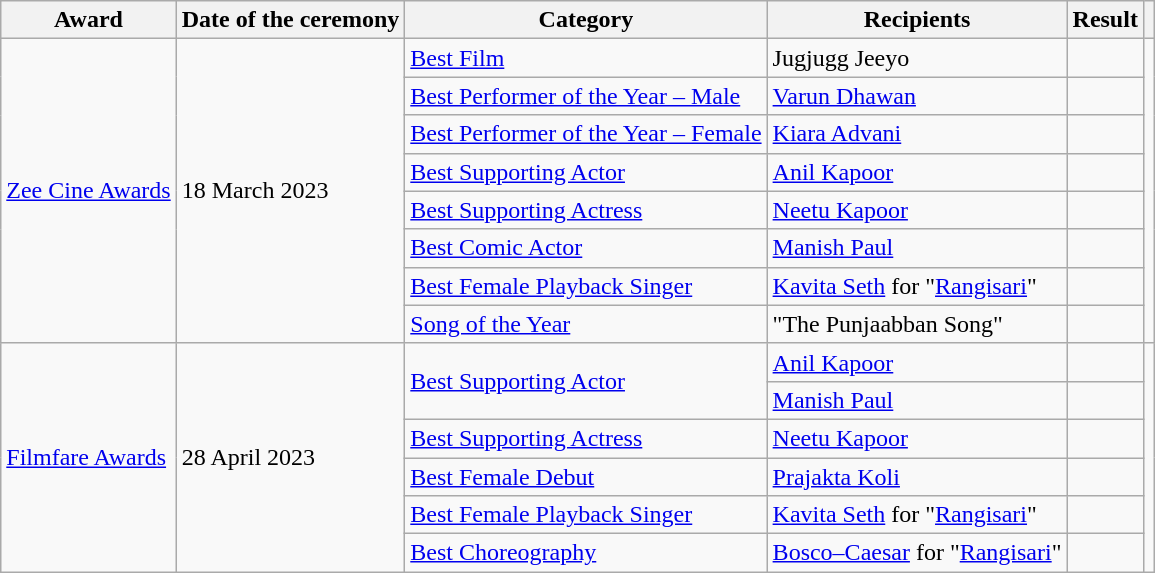<table class="wikitable plainrowheaders sortable">
<tr>
<th scope="col">Award</th>
<th scope="col">Date of the ceremony</th>
<th scope="col">Category</th>
<th scope="col">Recipients</th>
<th scope="col">Result</th>
<th scope="col" class="unsortable"></th>
</tr>
<tr>
<td rowspan="8"><a href='#'>Zee Cine Awards</a></td>
<td rowspan="8">18 March 2023</td>
<td><a href='#'>Best Film</a></td>
<td>Jugjugg Jeeyo</td>
<td></td>
<td rowspan="8"> <br> </td>
</tr>
<tr>
<td><a href='#'>Best Performer of the Year – Male</a></td>
<td><a href='#'>Varun Dhawan</a></td>
<td></td>
</tr>
<tr>
<td><a href='#'>Best Performer of the Year – Female</a></td>
<td><a href='#'>Kiara Advani</a></td>
<td></td>
</tr>
<tr>
<td><a href='#'>Best Supporting Actor</a></td>
<td><a href='#'>Anil Kapoor</a></td>
<td></td>
</tr>
<tr>
<td><a href='#'>Best Supporting Actress</a></td>
<td><a href='#'>Neetu Kapoor</a></td>
<td></td>
</tr>
<tr>
<td><a href='#'>Best Comic Actor</a></td>
<td><a href='#'>Manish Paul</a></td>
<td></td>
</tr>
<tr>
<td><a href='#'>Best Female Playback Singer</a></td>
<td><a href='#'>Kavita Seth</a> for "<a href='#'>Rangisari</a>"</td>
<td></td>
</tr>
<tr>
<td><a href='#'>Song of the Year</a></td>
<td>"The Punjaabban Song"</td>
<td></td>
</tr>
<tr>
<td rowspan="6"><a href='#'>Filmfare Awards</a></td>
<td rowspan="6">28 April 2023</td>
<td rowspan="2"><a href='#'>Best Supporting Actor</a></td>
<td><a href='#'>Anil Kapoor</a></td>
<td></td>
<td rowspan="6"></td>
</tr>
<tr>
<td><a href='#'>Manish Paul</a></td>
<td></td>
</tr>
<tr>
<td><a href='#'>Best Supporting Actress</a></td>
<td><a href='#'>Neetu Kapoor</a></td>
<td></td>
</tr>
<tr>
<td><a href='#'>Best Female Debut</a></td>
<td><a href='#'>Prajakta Koli</a></td>
<td></td>
</tr>
<tr>
<td><a href='#'>Best Female Playback Singer</a></td>
<td><a href='#'>Kavita Seth</a> for "<a href='#'>Rangisari</a>"</td>
<td></td>
</tr>
<tr>
<td><a href='#'>Best Choreography</a></td>
<td><a href='#'>Bosco–Caesar</a> for "<a href='#'>Rangisari</a>"</td>
<td></td>
</tr>
</table>
